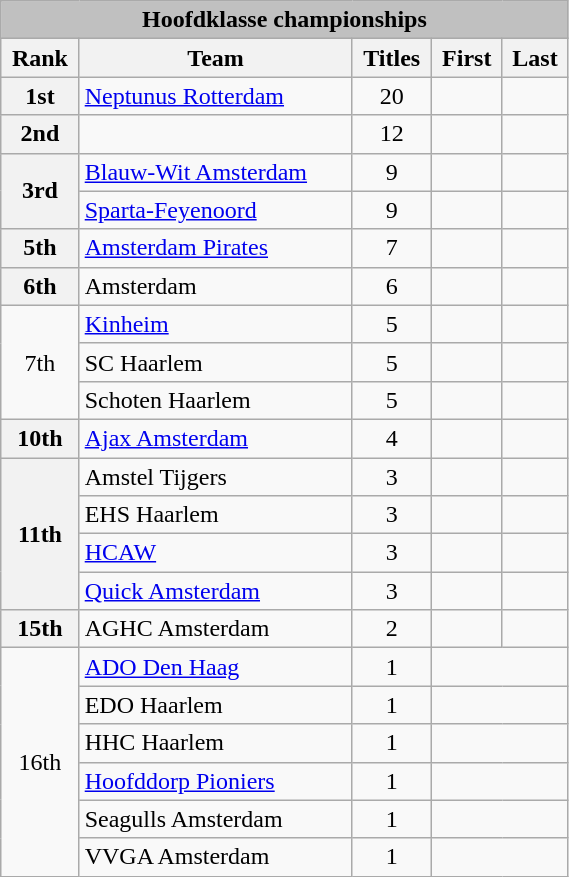<table class="wikitable" style="text-align:center; width:30%;">
<tr>
<td bgcolor="silver" colspan="5"><strong>Hoofdklasse championships</strong></td>
</tr>
<tr>
<th>Rank</th>
<th>Team</th>
<th>Titles</th>
<th>First</th>
<th>Last</th>
</tr>
<tr>
<th>1st</th>
<td style="text-align:left"><a href='#'>Neptunus Rotterdam</a></td>
<td>20</td>
<td></td>
<td></td>
</tr>
<tr>
<th>2nd</th>
<td style="text-align:left"></td>
<td>12</td>
<td></td>
<td></td>
</tr>
<tr>
<th rowspan=2>3rd</th>
<td style="text-align:left"><a href='#'>Blauw-Wit Amsterdam</a></td>
<td>9</td>
<td></td>
<td></td>
</tr>
<tr>
<td style="text-align:left"><a href='#'>Sparta-Feyenoord</a></td>
<td>9</td>
<td></td>
<td></td>
</tr>
<tr>
<th>5th</th>
<td style="text-align:left"><a href='#'>Amsterdam Pirates</a></td>
<td>7</td>
<td></td>
<td></td>
</tr>
<tr>
<th>6th</th>
<td style="text-align:left"> Amsterdam</td>
<td>6</td>
<td></td>
<td></td>
</tr>
<tr>
<td rowspan="3">7th</td>
<td style="text-align:left"><a href='#'>Kinheim</a></td>
<td>5</td>
<td></td>
<td></td>
</tr>
<tr>
<td style="text-align:left">SC Haarlem</td>
<td>5</td>
<td></td>
<td></td>
</tr>
<tr>
<td style="text-align:left">Schoten Haarlem</td>
<td>5</td>
<td></td>
<td></td>
</tr>
<tr>
<th>10th</th>
<td style="text-align:left"><a href='#'>Ajax Amsterdam</a></td>
<td>4</td>
<td></td>
<td></td>
</tr>
<tr>
<th rowspan="4">11th</th>
<td style="text-align:left">Amstel Tijgers</td>
<td>3</td>
<td></td>
<td></td>
</tr>
<tr>
<td style="text-align:left">EHS Haarlem</td>
<td>3</td>
<td></td>
<td></td>
</tr>
<tr>
<td style="text-align:left"><a href='#'>HCAW</a></td>
<td>3</td>
<td></td>
<td></td>
</tr>
<tr>
<td style="text-align:left"><a href='#'>Quick Amsterdam</a></td>
<td>3</td>
<td></td>
<td></td>
</tr>
<tr>
<th>15th</th>
<td style="text-align:left">AGHC Amsterdam</td>
<td>2</td>
<td></td>
<td></td>
</tr>
<tr>
<td rowspan="6">16th</td>
<td style="text-align:left"><a href='#'>ADO Den Haag</a></td>
<td>1</td>
<td colspan="2"></td>
</tr>
<tr>
<td style="text-align:left">EDO Haarlem</td>
<td>1</td>
<td colspan="2"></td>
</tr>
<tr>
<td style="text-align:left">HHC Haarlem</td>
<td>1</td>
<td colspan="2"></td>
</tr>
<tr>
<td style="text-align:left"><a href='#'>Hoofddorp Pioniers</a></td>
<td>1</td>
<td colspan="2"></td>
</tr>
<tr>
<td style="text-align:left">Seagulls Amsterdam</td>
<td>1</td>
<td colspan="2"></td>
</tr>
<tr>
<td style="text-align:left">VVGA Amsterdam</td>
<td>1</td>
<td colspan="2"></td>
</tr>
</table>
